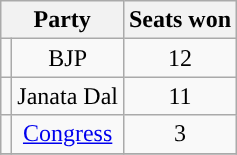<table class="wikitable" style="text-align:center">
<tr>
<th colspan=2>Party</th>
<th>Seats won</th>
</tr>
<tr>
<td></td>
<td>BJP</td>
<td>12</td>
</tr>
<tr>
<td></td>
<td>Janata Dal</td>
<td>11</td>
</tr>
<tr>
<td></td>
<td><a href='#'>Congress</a></td>
<td>3</td>
</tr>
<tr>
</tr>
</table>
